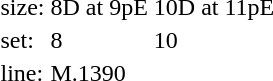<table style="margin-left:40px;">
<tr>
<td>size:</td>
<td>8D at 9pE</td>
<td>10D at 11pE</td>
</tr>
<tr>
<td>set:</td>
<td>8</td>
<td>10</td>
</tr>
<tr>
<td>line:</td>
<td M.1315>M.1390</td>
</tr>
</table>
